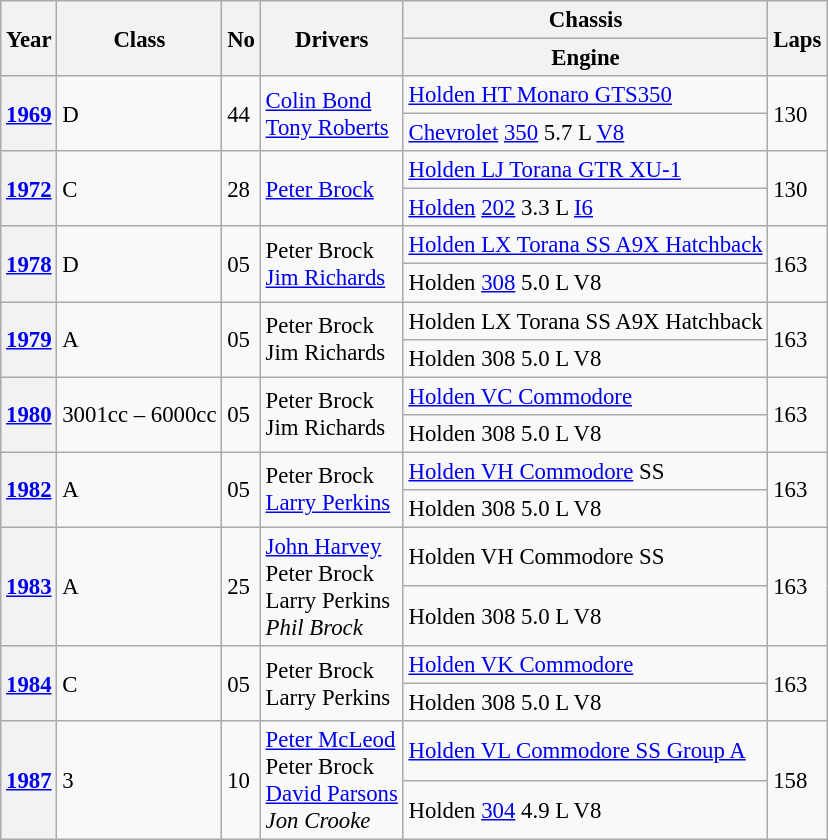<table class="wikitable" style="font-size: 95%;">
<tr>
<th rowspan=2>Year</th>
<th rowspan=2>Class</th>
<th rowspan=2>No</th>
<th rowspan=2>Drivers</th>
<th>Chassis</th>
<th rowspan=2>Laps</th>
</tr>
<tr>
<th>Engine</th>
</tr>
<tr>
<th rowspan=2><a href='#'>1969</a></th>
<td rowspan=2>D</td>
<td rowspan=2>44</td>
<td rowspan=2> <a href='#'>Colin Bond</a><br> <a href='#'>Tony Roberts</a></td>
<td><a href='#'>Holden HT Monaro GTS350</a></td>
<td rowspan=2>130</td>
</tr>
<tr>
<td><a href='#'>Chevrolet</a> <a href='#'>350</a> 5.7 L <a href='#'>V8</a></td>
</tr>
<tr>
<th rowspan=2><a href='#'>1972</a></th>
<td rowspan=2>C</td>
<td rowspan=2>28</td>
<td rowspan=2> <a href='#'>Peter Brock</a></td>
<td><a href='#'>Holden LJ Torana GTR XU-1</a></td>
<td rowspan=2>130</td>
</tr>
<tr>
<td><a href='#'>Holden</a> <a href='#'>202</a> 3.3 L <a href='#'>I6</a></td>
</tr>
<tr>
<th rowspan=2><a href='#'>1978</a></th>
<td rowspan=2>D</td>
<td rowspan=2>05</td>
<td rowspan=2> Peter Brock<br> <a href='#'>Jim Richards</a></td>
<td><a href='#'>Holden LX Torana SS A9X Hatchback</a></td>
<td rowspan=2>163</td>
</tr>
<tr>
<td>Holden <a href='#'>308</a> 5.0 L V8</td>
</tr>
<tr>
<th rowspan=2><a href='#'>1979</a></th>
<td rowspan=2>A</td>
<td rowspan=2>05</td>
<td rowspan=2> Peter Brock<br> Jim Richards</td>
<td>Holden LX Torana SS A9X Hatchback</td>
<td rowspan=2>163</td>
</tr>
<tr>
<td>Holden 308 5.0 L V8</td>
</tr>
<tr>
<th rowspan=2><a href='#'>1980</a></th>
<td rowspan=2>3001cc – 6000cc</td>
<td rowspan=2>05</td>
<td rowspan=2> Peter Brock<br> Jim Richards</td>
<td><a href='#'>Holden VC Commodore</a></td>
<td rowspan=2>163</td>
</tr>
<tr>
<td>Holden 308 5.0 L V8</td>
</tr>
<tr>
<th rowspan=2><a href='#'>1982</a></th>
<td rowspan=2>A</td>
<td rowspan=2>05</td>
<td rowspan=2> Peter Brock<br> <a href='#'>Larry Perkins</a></td>
<td><a href='#'>Holden VH Commodore</a> SS</td>
<td rowspan=2>163</td>
</tr>
<tr>
<td>Holden 308 5.0 L V8</td>
</tr>
<tr>
<th rowspan=2><a href='#'>1983</a></th>
<td rowspan=2>A</td>
<td rowspan=2>25</td>
<td rowspan=2> <a href='#'>John Harvey</a><br> Peter Brock<br> Larry Perkins<br> <em>Phil Brock</em></td>
<td>Holden VH Commodore SS</td>
<td rowspan=2>163</td>
</tr>
<tr>
<td>Holden 308 5.0 L V8</td>
</tr>
<tr>
<th rowspan=2><a href='#'>1984</a></th>
<td rowspan=2>C</td>
<td rowspan=2>05</td>
<td rowspan=2> Peter Brock<br> Larry Perkins</td>
<td><a href='#'>Holden VK Commodore</a></td>
<td rowspan=2>163</td>
</tr>
<tr>
<td>Holden 308 5.0 L V8</td>
</tr>
<tr>
<th rowspan=2><a href='#'>1987</a></th>
<td rowspan=2>3</td>
<td rowspan=2>10</td>
<td rowspan=2> <a href='#'>Peter McLeod</a><br> Peter Brock<br> <a href='#'>David Parsons</a><br> <em>Jon Crooke</em></td>
<td><a href='#'>Holden VL Commodore SS Group A</a></td>
<td rowspan=2>158</td>
</tr>
<tr>
<td>Holden <a href='#'>304</a> 4.9 L V8</td>
</tr>
</table>
